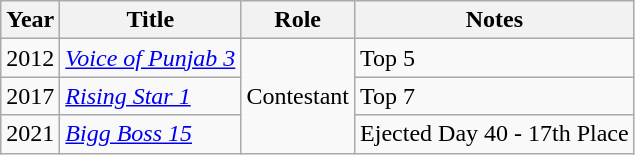<table class="wikitable">
<tr>
<th>Year</th>
<th>Title</th>
<th>Role</th>
<th>Notes</th>
</tr>
<tr>
<td>2012</td>
<td><em><a href='#'> Voice of Punjab 3</a></em></td>
<td rowspan="3">Contestant</td>
<td>Top 5</td>
</tr>
<tr>
<td>2017</td>
<td><em><a href='#'>Rising Star 1</a></em></td>
<td>Top 7</td>
</tr>
<tr>
<td>2021</td>
<td><em><a href='#'>Bigg Boss 15</a></em></td>
<td>Ejected Day 40 - 17th Place</td>
</tr>
</table>
